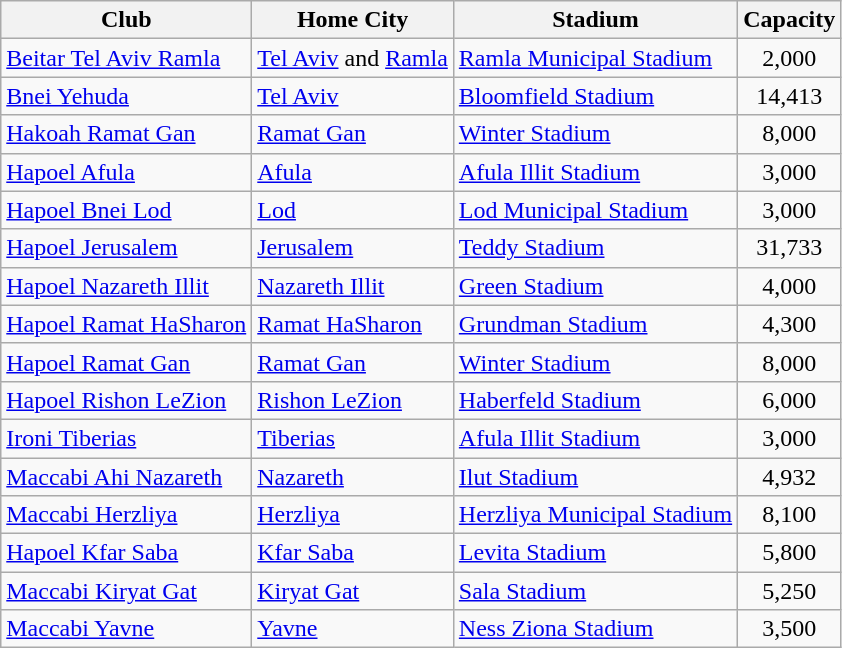<table class="wikitable sortable">
<tr>
<th>Club</th>
<th>Home City</th>
<th>Stadium</th>
<th>Capacity</th>
</tr>
<tr>
<td><a href='#'>Beitar Tel Aviv Ramla</a></td>
<td><a href='#'>Tel Aviv</a> and <a href='#'>Ramla</a></td>
<td><a href='#'>Ramla Municipal Stadium</a></td>
<td align="center">2,000</td>
</tr>
<tr>
<td><a href='#'>Bnei Yehuda</a></td>
<td><a href='#'>Tel Aviv</a></td>
<td><a href='#'>Bloomfield Stadium</a></td>
<td align="center">14,413</td>
</tr>
<tr>
<td><a href='#'>Hakoah Ramat Gan</a></td>
<td><a href='#'>Ramat Gan</a></td>
<td><a href='#'>Winter Stadium</a></td>
<td align="center">8,000</td>
</tr>
<tr>
<td><a href='#'>Hapoel Afula</a></td>
<td><a href='#'>Afula</a></td>
<td><a href='#'>Afula Illit Stadium</a></td>
<td align="center">3,000</td>
</tr>
<tr>
<td><a href='#'>Hapoel Bnei Lod</a></td>
<td><a href='#'>Lod</a></td>
<td><a href='#'>Lod Municipal Stadium</a></td>
<td align="center">3,000</td>
</tr>
<tr>
<td><a href='#'>Hapoel Jerusalem</a></td>
<td><a href='#'>Jerusalem</a></td>
<td><a href='#'>Teddy Stadium</a></td>
<td align="center">31,733</td>
</tr>
<tr>
<td><a href='#'>Hapoel Nazareth Illit</a></td>
<td><a href='#'>Nazareth Illit</a></td>
<td><a href='#'>Green Stadium</a></td>
<td align="center">4,000</td>
</tr>
<tr>
<td><a href='#'>Hapoel Ramat HaSharon</a></td>
<td><a href='#'>Ramat HaSharon</a></td>
<td><a href='#'>Grundman Stadium</a></td>
<td align="center">4,300</td>
</tr>
<tr>
<td><a href='#'>Hapoel Ramat Gan</a></td>
<td><a href='#'>Ramat Gan</a></td>
<td><a href='#'>Winter Stadium</a></td>
<td align="center">8,000</td>
</tr>
<tr>
<td><a href='#'>Hapoel Rishon LeZion</a></td>
<td><a href='#'>Rishon LeZion</a></td>
<td><a href='#'>Haberfeld Stadium</a></td>
<td align="center">6,000</td>
</tr>
<tr>
<td><a href='#'>Ironi Tiberias</a></td>
<td><a href='#'>Tiberias</a></td>
<td><a href='#'>Afula Illit Stadium</a></td>
<td align="center">3,000</td>
</tr>
<tr>
<td><a href='#'>Maccabi Ahi Nazareth</a></td>
<td><a href='#'>Nazareth</a></td>
<td><a href='#'>Ilut Stadium</a></td>
<td align="center">4,932</td>
</tr>
<tr>
<td><a href='#'>Maccabi Herzliya</a></td>
<td><a href='#'>Herzliya</a></td>
<td><a href='#'>Herzliya Municipal Stadium</a></td>
<td align="center">8,100</td>
</tr>
<tr>
<td><a href='#'>Hapoel Kfar Saba</a></td>
<td><a href='#'>Kfar Saba</a></td>
<td><a href='#'>Levita Stadium</a></td>
<td align="center">5,800</td>
</tr>
<tr>
<td><a href='#'>Maccabi Kiryat Gat</a></td>
<td><a href='#'>Kiryat Gat</a></td>
<td><a href='#'>Sala Stadium</a></td>
<td align="center">5,250</td>
</tr>
<tr>
<td><a href='#'>Maccabi Yavne</a></td>
<td><a href='#'>Yavne</a></td>
<td><a href='#'>Ness Ziona Stadium</a></td>
<td align="center">3,500</td>
</tr>
</table>
